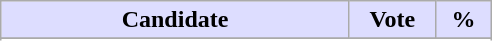<table class="wikitable">
<tr>
<th style="background:#ddf; width:225px;">Candidate</th>
<th style="background:#ddf; width:50px;">Vote</th>
<th style="background:#ddf; width:30px;">%</th>
</tr>
<tr>
</tr>
<tr>
</tr>
</table>
